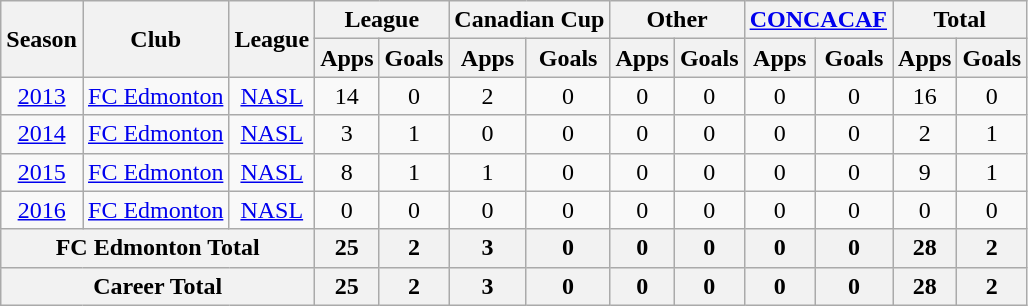<table class="wikitable" style="text-align: center;">
<tr>
<th rowspan="2">Season</th>
<th rowspan="2">Club</th>
<th rowspan="2">League</th>
<th colspan="2">League</th>
<th colspan="2">Canadian Cup</th>
<th colspan="2">Other</th>
<th colspan="2"><a href='#'>CONCACAF</a></th>
<th colspan="2">Total</th>
</tr>
<tr>
<th>Apps</th>
<th>Goals</th>
<th>Apps</th>
<th>Goals</th>
<th>Apps</th>
<th>Goals</th>
<th>Apps</th>
<th>Goals</th>
<th>Apps</th>
<th>Goals</th>
</tr>
<tr>
<td><a href='#'>2013</a></td>
<td><a href='#'>FC Edmonton</a></td>
<td><a href='#'>NASL</a></td>
<td>14</td>
<td>0</td>
<td>2</td>
<td>0</td>
<td>0</td>
<td>0</td>
<td>0</td>
<td>0</td>
<td>16</td>
<td>0</td>
</tr>
<tr>
<td><a href='#'>2014</a></td>
<td><a href='#'>FC Edmonton</a></td>
<td><a href='#'>NASL</a></td>
<td>3</td>
<td>1</td>
<td>0</td>
<td>0</td>
<td>0</td>
<td>0</td>
<td>0</td>
<td>0</td>
<td>2</td>
<td>1</td>
</tr>
<tr>
<td><a href='#'>2015</a></td>
<td><a href='#'>FC Edmonton</a></td>
<td><a href='#'>NASL</a></td>
<td>8</td>
<td>1</td>
<td>1</td>
<td>0</td>
<td>0</td>
<td>0</td>
<td>0</td>
<td>0</td>
<td>9</td>
<td>1</td>
</tr>
<tr>
<td><a href='#'>2016</a></td>
<td><a href='#'>FC Edmonton</a></td>
<td><a href='#'>NASL</a></td>
<td>0</td>
<td>0</td>
<td>0</td>
<td>0</td>
<td>0</td>
<td>0</td>
<td>0</td>
<td>0</td>
<td>0</td>
<td>0</td>
</tr>
<tr>
<th colspan="3">FC Edmonton Total</th>
<th>25</th>
<th>2</th>
<th>3</th>
<th>0</th>
<th>0</th>
<th>0</th>
<th>0</th>
<th>0</th>
<th>28</th>
<th>2</th>
</tr>
<tr>
<th colspan="3">Career Total</th>
<th>25</th>
<th>2</th>
<th>3</th>
<th>0</th>
<th>0</th>
<th>0</th>
<th>0</th>
<th>0</th>
<th>28</th>
<th>2</th>
</tr>
</table>
